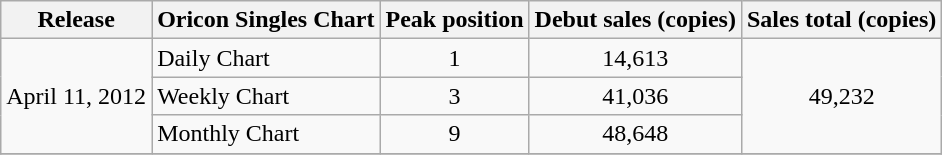<table class="wikitable">
<tr>
<th>Release</th>
<th>Oricon Singles Chart</th>
<th>Peak position</th>
<th>Debut sales (copies)</th>
<th>Sales total (copies)</th>
</tr>
<tr>
<td rowspan="3">April 11, 2012</td>
<td>Daily Chart</td>
<td align="center">1</td>
<td align="center">14,613</td>
<td style="text-align:center;" rowspan="3">49,232</td>
</tr>
<tr>
<td>Weekly Chart</td>
<td align="center">3</td>
<td align="center">41,036</td>
</tr>
<tr>
<td>Monthly Chart</td>
<td align="center">9</td>
<td align="center">48,648</td>
</tr>
<tr>
</tr>
</table>
